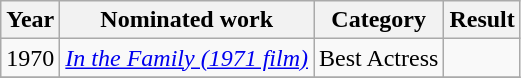<table class="wikitable sortable">
<tr>
<th>Year</th>
<th>Nominated work</th>
<th>Category</th>
<th>Result</th>
</tr>
<tr>
<td>1970</td>
<td><em><a href='#'>In the Family (1971 film)</a></em></td>
<td>Best Actress</td>
<td></td>
</tr>
<tr>
</tr>
</table>
